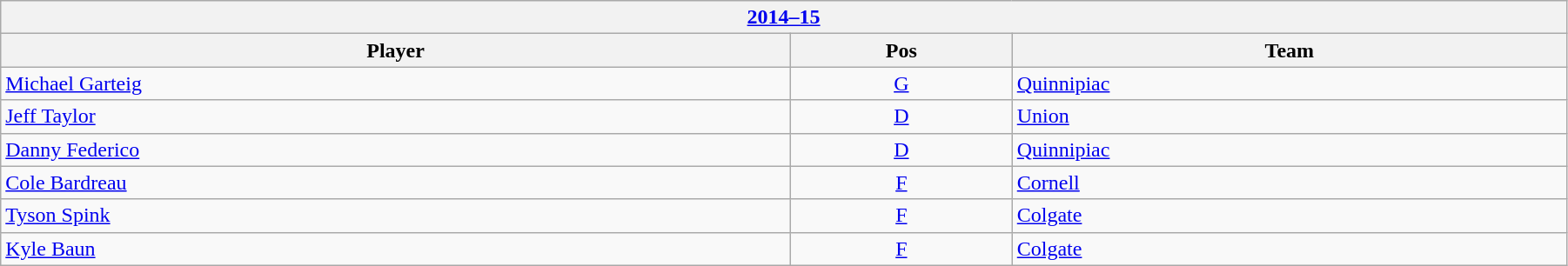<table class="wikitable" width=95%>
<tr>
<th colspan=3><a href='#'>2014–15</a></th>
</tr>
<tr>
<th>Player</th>
<th>Pos</th>
<th>Team</th>
</tr>
<tr>
<td><a href='#'>Michael Garteig</a></td>
<td align=center><a href='#'>G</a></td>
<td><a href='#'>Quinnipiac</a></td>
</tr>
<tr>
<td><a href='#'>Jeff Taylor</a></td>
<td align=center><a href='#'>D</a></td>
<td><a href='#'>Union</a></td>
</tr>
<tr>
<td><a href='#'>Danny Federico</a></td>
<td align=center><a href='#'>D</a></td>
<td><a href='#'>Quinnipiac</a></td>
</tr>
<tr>
<td><a href='#'>Cole Bardreau</a></td>
<td align=center><a href='#'>F</a></td>
<td><a href='#'>Cornell</a></td>
</tr>
<tr>
<td><a href='#'>Tyson Spink</a></td>
<td align=center><a href='#'>F</a></td>
<td><a href='#'>Colgate</a></td>
</tr>
<tr>
<td><a href='#'>Kyle Baun</a></td>
<td align=center><a href='#'>F</a></td>
<td><a href='#'>Colgate</a></td>
</tr>
</table>
